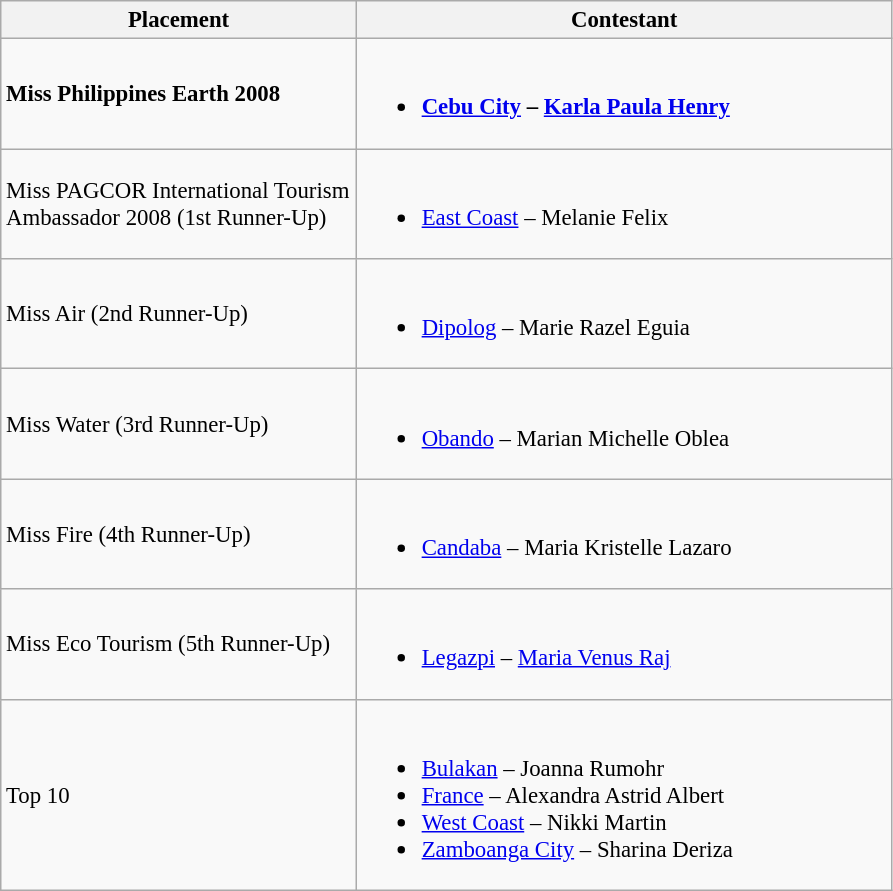<table class="wikitable sortable" style="font-size: 95%;">
<tr>
<th width = 230>Placement</th>
<th width = 350>Contestant</th>
</tr>
<tr>
<td><strong>Miss Philippines Earth 2008</strong></td>
<td><br><ul><li><strong><a href='#'>Cebu City</a> – <a href='#'>Karla Paula Henry</a></strong></li></ul></td>
</tr>
<tr>
<td>Miss PAGCOR International Tourism Ambassador 2008 (1st Runner-Up)</td>
<td><br><ul><li><a href='#'>East Coast</a> – Melanie Felix</li></ul></td>
</tr>
<tr>
<td>Miss Air (2nd Runner-Up)</td>
<td><br><ul><li><a href='#'>Dipolog</a> – Marie Razel Eguia</li></ul></td>
</tr>
<tr>
<td>Miss Water (3rd Runner-Up)</td>
<td><br><ul><li><a href='#'>Obando</a> – Marian Michelle Oblea</li></ul></td>
</tr>
<tr>
<td>Miss Fire (4th Runner-Up)</td>
<td><br><ul><li><a href='#'>Candaba</a> – Maria Kristelle Lazaro</li></ul></td>
</tr>
<tr>
<td>Miss Eco Tourism (5th Runner-Up)</td>
<td><br><ul><li><a href='#'>Legazpi</a> – <a href='#'>Maria Venus Raj</a></li></ul></td>
</tr>
<tr>
<td>Top 10</td>
<td><br><ul><li><a href='#'>Bulakan</a> – Joanna Rumohr</li><li><a href='#'>France</a> – Alexandra Astrid Albert</li><li><a href='#'>West Coast</a> – Nikki Martin</li><li><a href='#'>Zamboanga City</a> – Sharina Deriza</li></ul></td>
</tr>
</table>
